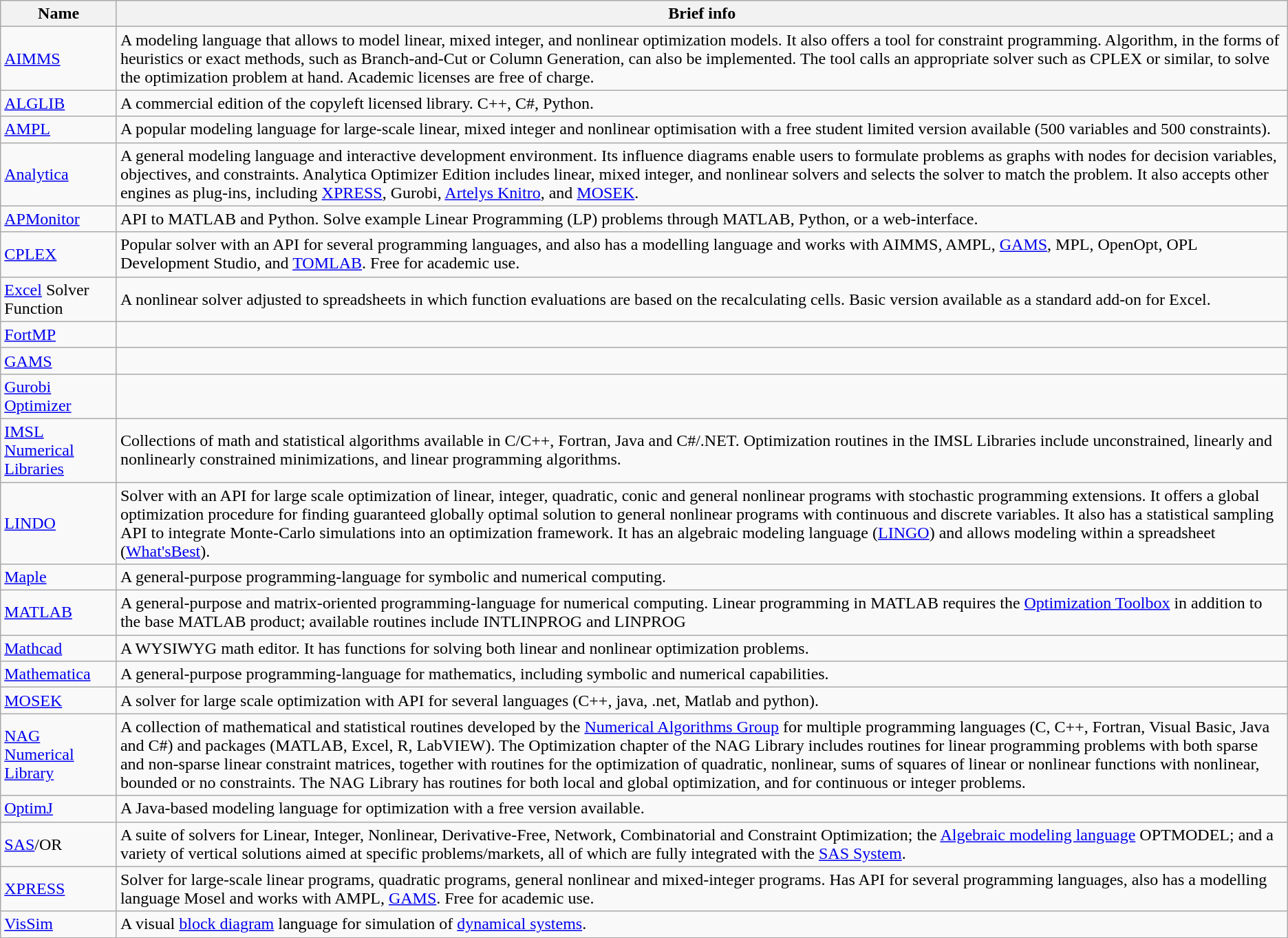<table class="wikitable">
<tr>
<th>Name</th>
<th>Brief info</th>
</tr>
<tr>
<td><a href='#'>AIMMS</a></td>
<td>A modeling language that allows to model linear, mixed integer, and nonlinear optimization models. It also offers a tool for constraint programming. Algorithm, in the forms of heuristics or exact methods, such as Branch-and-Cut or Column Generation, can also be implemented. The tool calls an appropriate solver such as CPLEX or similar, to solve the optimization problem at hand. Academic licenses are free of charge.</td>
</tr>
<tr>
<td><a href='#'>ALGLIB</a></td>
<td>A commercial edition of the copyleft licensed library. C++, C#, Python.</td>
</tr>
<tr>
<td><a href='#'>AMPL</a></td>
<td>A popular modeling language for large-scale linear, mixed integer and nonlinear optimisation with a free student limited version available (500 variables and 500 constraints).</td>
</tr>
<tr>
<td><a href='#'>Analytica</a></td>
<td>A general modeling language and interactive development environment. Its influence diagrams enable users to formulate problems as graphs with nodes for decision variables, objectives, and constraints. Analytica Optimizer Edition includes linear, mixed integer, and nonlinear solvers and selects the solver to match the problem. It also accepts other engines as plug-ins, including <a href='#'>XPRESS</a>, Gurobi, <a href='#'>Artelys Knitro</a>, and <a href='#'>MOSEK</a>.</td>
</tr>
<tr>
<td><a href='#'>APMonitor</a></td>
<td>API to MATLAB and Python. Solve example Linear Programming (LP) problems through MATLAB, Python, or a web-interface.</td>
</tr>
<tr>
<td><a href='#'>CPLEX</a></td>
<td>Popular solver with an API for several programming languages, and also has a modelling language and works with AIMMS, AMPL, <a href='#'>GAMS</a>, MPL, OpenOpt, OPL Development Studio, and <a href='#'>TOMLAB</a>. Free for academic use.</td>
</tr>
<tr>
<td><a href='#'>Excel</a> Solver Function</td>
<td>A nonlinear solver adjusted to spreadsheets in which function evaluations are based on the recalculating cells. Basic version available as a standard add-on for Excel.</td>
</tr>
<tr>
<td><a href='#'>FortMP</a></td>
<td></td>
</tr>
<tr>
<td><a href='#'>GAMS</a></td>
<td></td>
</tr>
<tr>
<td><a href='#'>Gurobi Optimizer</a></td>
<td></td>
</tr>
<tr>
<td><a href='#'>IMSL Numerical Libraries</a></td>
<td>Collections of math and statistical algorithms available in C/C++, Fortran, Java and C#/.NET. Optimization routines in the IMSL Libraries include unconstrained, linearly and nonlinearly constrained minimizations, and linear programming algorithms.</td>
</tr>
<tr>
<td><a href='#'>LINDO</a></td>
<td>Solver with an API for large scale optimization of linear, integer, quadratic, conic and general nonlinear programs with stochastic programming extensions. It offers a global optimization procedure for finding guaranteed globally optimal solution to general nonlinear programs with continuous and discrete variables. It also has a statistical sampling API to integrate Monte-Carlo simulations into an optimization framework. It has an algebraic modeling language (<a href='#'>LINGO</a>) and allows modeling within a spreadsheet (<a href='#'>What'sBest</a>).</td>
</tr>
<tr>
<td><a href='#'>Maple</a></td>
<td>A general-purpose programming-language for symbolic and numerical computing.</td>
</tr>
<tr>
<td><a href='#'>MATLAB</a></td>
<td>A general-purpose and matrix-oriented programming-language for numerical computing.  Linear programming in MATLAB requires the <a href='#'>Optimization Toolbox</a> in addition to the base MATLAB product; available routines include INTLINPROG and LINPROG</td>
</tr>
<tr>
<td><a href='#'>Mathcad</a></td>
<td>A WYSIWYG math editor. It has functions for solving both linear and nonlinear optimization problems.</td>
</tr>
<tr>
<td><a href='#'>Mathematica</a></td>
<td>A general-purpose programming-language for mathematics, including symbolic and numerical capabilities.</td>
</tr>
<tr>
<td><a href='#'>MOSEK</a></td>
<td>A solver for large scale optimization with API for several languages (C++, java, .net, Matlab and python).</td>
</tr>
<tr>
<td><a href='#'>NAG Numerical Library</a></td>
<td>A collection of mathematical and statistical routines developed by the <a href='#'>Numerical Algorithms Group</a> for multiple programming languages (C, C++, Fortran, Visual Basic, Java and C#) and packages (MATLAB, Excel, R, LabVIEW). The Optimization chapter of the NAG Library includes routines for linear programming problems with both sparse and non-sparse linear constraint matrices, together with routines for the optimization of quadratic, nonlinear, sums of squares of linear or nonlinear functions with nonlinear, bounded or no constraints.  The NAG Library has routines for both local and global optimization, and for continuous or integer problems.</td>
</tr>
<tr>
<td><a href='#'>OptimJ</a></td>
<td>A Java-based modeling language for optimization with a free version available.</td>
</tr>
<tr>
<td><a href='#'>SAS</a>/OR</td>
<td>A suite of solvers for Linear, Integer, Nonlinear, Derivative-Free, Network, Combinatorial and Constraint Optimization; the <a href='#'>Algebraic modeling language</a> OPTMODEL; and a variety of vertical solutions aimed at specific problems/markets, all of which are fully integrated with the <a href='#'>SAS System</a>.</td>
</tr>
<tr>
<td><a href='#'>XPRESS</a></td>
<td>Solver for large-scale linear programs, quadratic programs, general nonlinear and mixed-integer programs. Has API for several programming languages, also has a modelling language Mosel and works with AMPL, <a href='#'>GAMS</a>. Free for academic use.</td>
</tr>
<tr>
<td><a href='#'>VisSim</a></td>
<td>A visual <a href='#'>block diagram</a> language for simulation of <a href='#'>dynamical systems</a>.</td>
</tr>
</table>
